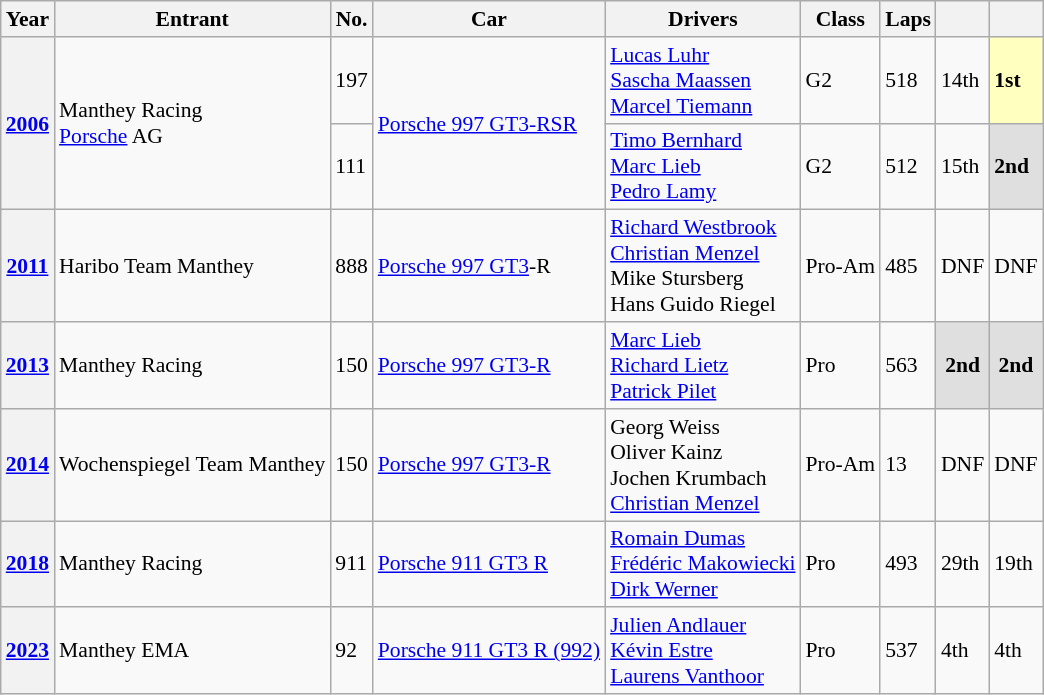<table class="wikitable" style="font-size:90%">
<tr>
<th>Year</th>
<th>Entrant</th>
<th>No.</th>
<th>Car</th>
<th>Drivers</th>
<th>Class</th>
<th>Laps</th>
<th></th>
<th></th>
</tr>
<tr>
<th rowspan="2"><a href='#'>2006</a></th>
<td rowspan="2"> Manthey Racing<br> <a href='#'>Porsche</a> AG</td>
<td>197</td>
<td rowspan="2"><a href='#'>Porsche 997 GT3-RSR</a></td>
<td> <a href='#'>Lucas Luhr</a><br> <a href='#'>Sascha Maassen</a><br> <a href='#'>Marcel Tiemann</a></td>
<td>G2</td>
<td>518</td>
<td>14th</td>
<td style="background:#FFFFBF;"><strong>1st</strong></td>
</tr>
<tr>
<td>111</td>
<td> <a href='#'>Timo Bernhard</a><br> <a href='#'>Marc Lieb</a><br> <a href='#'>Pedro Lamy</a></td>
<td>G2</td>
<td>512</td>
<td>15th</td>
<td style="background:#DFDFDF;"><strong>2nd</strong></td>
</tr>
<tr>
<th><a href='#'>2011</a></th>
<td> Haribo Team Manthey</td>
<td>888</td>
<td><a href='#'>Porsche 997 GT3</a>-R</td>
<td> <a href='#'>Richard Westbrook</a><br> <a href='#'>Christian Menzel</a><br> Mike Stursberg<br> Hans Guido Riegel</td>
<td>Pro-Am</td>
<td>485</td>
<td>DNF</td>
<td>DNF</td>
</tr>
<tr>
<th><a href='#'>2013</a></th>
<td> Manthey Racing</td>
<td>150</td>
<td><a href='#'>Porsche 997 GT3-R</a></td>
<td> <a href='#'>Marc Lieb</a><br> <a href='#'>Richard Lietz</a><br> <a href='#'>Patrick Pilet</a></td>
<td>Pro</td>
<td>563</td>
<th style="background:#DFDFDF;">2nd</th>
<th style="background:#DFDFDF;">2nd</th>
</tr>
<tr>
<th><a href='#'>2014</a></th>
<td> Wochenspiegel Team Manthey</td>
<td>150</td>
<td><a href='#'>Porsche 997 GT3-R</a></td>
<td> Georg Weiss<br> Oliver Kainz<br> Jochen Krumbach<br> <a href='#'>Christian Menzel</a></td>
<td>Pro-Am</td>
<td>13</td>
<td>DNF</td>
<td>DNF</td>
</tr>
<tr>
<th><a href='#'>2018</a></th>
<td> Manthey Racing</td>
<td>911</td>
<td><a href='#'>Porsche 911 GT3 R</a></td>
<td> <a href='#'>Romain Dumas</a><br> <a href='#'>Frédéric Makowiecki</a><br> <a href='#'>Dirk Werner</a></td>
<td>Pro</td>
<td>493</td>
<td>29th</td>
<td>19th</td>
</tr>
<tr>
<th><a href='#'>2023</a></th>
<td> Manthey EMA</td>
<td>92</td>
<td><a href='#'>Porsche 911 GT3 R (992)</a></td>
<td> <a href='#'>Julien Andlauer</a><br> <a href='#'>Kévin Estre</a><br> <a href='#'>Laurens Vanthoor</a></td>
<td>Pro</td>
<td>537</td>
<td>4th</td>
<td>4th</td>
</tr>
</table>
